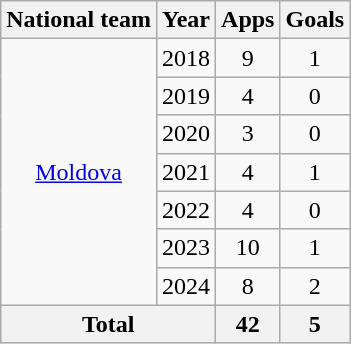<table class="wikitable" style="text-align:center">
<tr>
<th>National team</th>
<th>Year</th>
<th>Apps</th>
<th>Goals</th>
</tr>
<tr>
<td rowspan="7"><a href='#'>Moldova</a></td>
<td>2018</td>
<td>9</td>
<td>1</td>
</tr>
<tr>
<td>2019</td>
<td>4</td>
<td>0</td>
</tr>
<tr>
<td>2020</td>
<td>3</td>
<td>0</td>
</tr>
<tr>
<td>2021</td>
<td>4</td>
<td>1</td>
</tr>
<tr>
<td>2022</td>
<td>4</td>
<td>0</td>
</tr>
<tr>
<td>2023</td>
<td>10</td>
<td>1</td>
</tr>
<tr>
<td>2024</td>
<td>8</td>
<td>2</td>
</tr>
<tr>
<th colspan="2">Total</th>
<th>42</th>
<th>5</th>
</tr>
</table>
